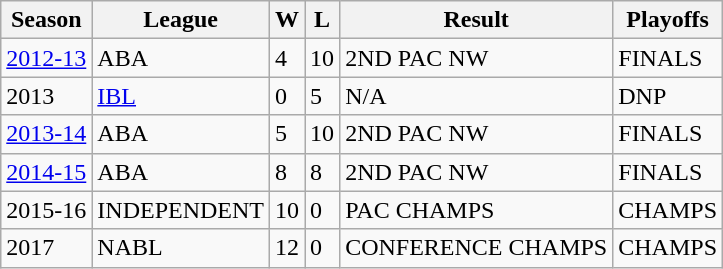<table class="wikitable">
<tr>
<th>Season</th>
<th>League</th>
<th>W</th>
<th>L</th>
<th>Result</th>
<th>Playoffs</th>
</tr>
<tr>
<td><a href='#'>2012-13</a></td>
<td>ABA</td>
<td>4</td>
<td>10</td>
<td>2ND PAC NW</td>
<td>FINALS</td>
</tr>
<tr>
<td>2013</td>
<td><a href='#'>IBL</a></td>
<td>0</td>
<td>5</td>
<td>N/A</td>
<td>DNP</td>
</tr>
<tr>
<td><a href='#'>2013-14</a></td>
<td>ABA</td>
<td>5</td>
<td>10</td>
<td>2ND PAC NW</td>
<td>FINALS</td>
</tr>
<tr>
<td><a href='#'>2014-15</a></td>
<td>ABA</td>
<td>8</td>
<td>8</td>
<td>2ND PAC NW</td>
<td>FINALS</td>
</tr>
<tr>
<td>2015-16</td>
<td>INDEPENDENT</td>
<td>10</td>
<td>0</td>
<td>PAC CHAMPS</td>
<td>CHAMPS</td>
</tr>
<tr>
<td>2017</td>
<td>NABL</td>
<td>12</td>
<td>0</td>
<td>CONFERENCE CHAMPS</td>
<td>CHAMPS</td>
</tr>
</table>
